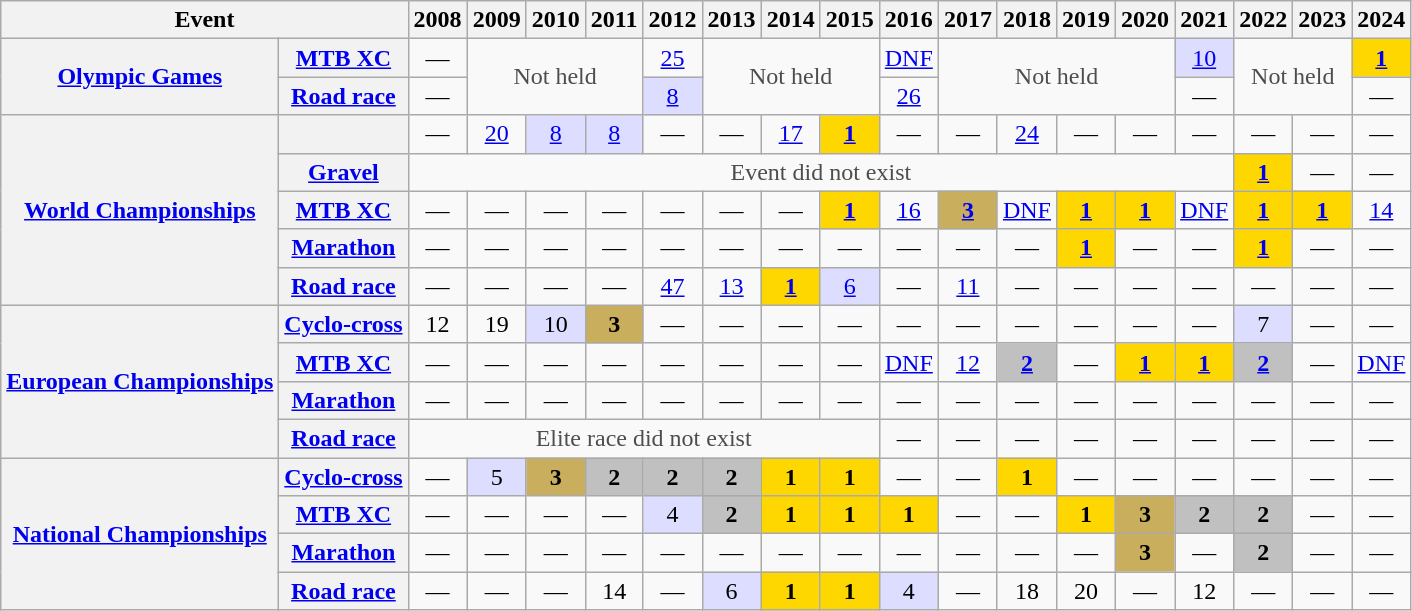<table class="wikitable plainrowheaders">
<tr>
<th colspan="2" scope="col">Event</th>
<th scope="col">2008</th>
<th scope="col">2009</th>
<th scope="col">2010</th>
<th scope="col">2011</th>
<th scope="col">2012</th>
<th scope="col">2013</th>
<th scope="col">2014</th>
<th scope="col">2015</th>
<th scope="col">2016</th>
<th scope="col">2017</th>
<th scope="col">2018</th>
<th scope="col">2019</th>
<th scope="col">2020</th>
<th scope="col">2021</th>
<th scope="col">2022</th>
<th scope="col">2023</th>
<th scope="col">2024</th>
</tr>
<tr style="text-align:center;">
<th rowspan="2" scope="row"> <a href='#'>Olympic Games</a></th>
<th scope="row"><a href='#'>MTB XC</a></th>
<td>—</td>
<td style="color:#4d4d4d;" colspan=3 rowspan=2>Not held</td>
<td><a href='#'>25</a></td>
<td style="color:#4d4d4d;" colspan=3 rowspan=2>Not held</td>
<td><a href='#'>DNF</a></td>
<td style="color:#4d4d4d;" colspan=4 rowspan=2>Not held</td>
<td style="background:#ddf;"><a href='#'>10</a></td>
<td style="color:#4d4d4d;" colspan=2 rowspan=2>Not held</td>
<td style="background:gold;"><a href='#'><strong>1</strong></a></td>
</tr>
<tr style="text-align:center;">
<th scope="row"><a href='#'>Road race</a></th>
<td>—</td>
<td style="background:#ddf;"><a href='#'>8</a></td>
<td><a href='#'>26</a></td>
<td>—</td>
<td>—</td>
</tr>
<tr style="text-align:center;">
<th rowspan="5" scope="row"> <a href='#'>World Championships</a></th>
<th scope="row"></th>
<td>—</td>
<td><a href='#'>20</a></td>
<td style="background:#ddf;"><a href='#'>8</a></td>
<td style="background:#ddf;"><a href='#'>8</a></td>
<td>—</td>
<td>—</td>
<td><a href='#'>17</a></td>
<td style="background:gold;"><a href='#'><strong>1</strong></a></td>
<td>—</td>
<td>—</td>
<td><a href='#'>24</a></td>
<td>—</td>
<td>—</td>
<td>—</td>
<td>—</td>
<td>—</td>
<td>—</td>
</tr>
<tr style="text-align:center;">
<th scope="row"><a href='#'>Gravel</a></th>
<td style="color:#4d4d4d;" colspan=14>Event did not exist</td>
<td style="background:gold;"><a href='#'><strong>1</strong></a></td>
<td>—</td>
<td>—</td>
</tr>
<tr style="text-align:center;">
<th scope="row"><a href='#'>MTB XC</a></th>
<td>—</td>
<td>—</td>
<td>—</td>
<td>—</td>
<td>—</td>
<td>—</td>
<td>—</td>
<td style="background:gold;"><a href='#'><strong>1</strong></a></td>
<td><a href='#'>16</a></td>
<td style="background:#C9AE5D;"><a href='#'><strong>3</strong></a></td>
<td><a href='#'>DNF</a></td>
<td style="background:gold;"><a href='#'><strong>1</strong></a></td>
<td style="background:gold;"><a href='#'><strong>1</strong></a></td>
<td><a href='#'>DNF</a></td>
<td style="background:gold;"><a href='#'><strong>1</strong></a></td>
<td style="background:gold;"><a href='#'><strong>1</strong></a></td>
<td><a href='#'>14</a></td>
</tr>
<tr style="text-align:center;">
<th scope="row"><a href='#'>Marathon</a></th>
<td>—</td>
<td>—</td>
<td>—</td>
<td>—</td>
<td>—</td>
<td>—</td>
<td>—</td>
<td>—</td>
<td>—</td>
<td>—</td>
<td>—</td>
<td style="background:gold;"><a href='#'><strong>1</strong></a></td>
<td>—</td>
<td>—</td>
<td style="background:gold;"><a href='#'><strong>1</strong></a></td>
<td>—</td>
<td>—</td>
</tr>
<tr style="text-align:center;">
<th scope="row"><a href='#'>Road race</a></th>
<td>—</td>
<td>—</td>
<td>—</td>
<td>—</td>
<td><a href='#'>47</a></td>
<td><a href='#'>13</a></td>
<td style="background:gold;"><a href='#'><strong>1</strong></a></td>
<td style="background:#ddf;"><a href='#'>6</a></td>
<td>—</td>
<td><a href='#'>11</a></td>
<td>—</td>
<td>—</td>
<td>—</td>
<td>—</td>
<td>—</td>
<td>—</td>
<td>—</td>
</tr>
<tr style="text-align:center;">
<th rowspan="4" scope="row"> <a href='#'>European Championships</a></th>
<th scope="row"><a href='#'>Cyclo-cross</a></th>
<td>12</td>
<td>19</td>
<td style="background:#ddf;">10</td>
<td style="background:#C9AE5D;"><strong>3</strong></td>
<td>—</td>
<td>—</td>
<td>—</td>
<td>—</td>
<td>—</td>
<td>—</td>
<td>—</td>
<td>—</td>
<td>—</td>
<td>—</td>
<td style="background:#ddf;">7</td>
<td>—</td>
<td>—</td>
</tr>
<tr style="text-align:center;">
<th scope="row"><a href='#'>MTB XC</a></th>
<td>—</td>
<td>—</td>
<td>—</td>
<td>—</td>
<td>—</td>
<td>—</td>
<td>—</td>
<td>—</td>
<td><a href='#'>DNF</a></td>
<td><a href='#'>12</a></td>
<td style="background:silver;"><a href='#'><strong>2</strong></a></td>
<td>—</td>
<td style="background:gold;"><a href='#'><strong>1</strong></a></td>
<td style="background:gold;"><a href='#'><strong>1</strong></a></td>
<td style="background:silver;"><a href='#'><strong>2</strong></a></td>
<td>—</td>
<td><a href='#'>DNF</a></td>
</tr>
<tr style="text-align:center;">
<th scope="row"><a href='#'>Marathon</a></th>
<td>—</td>
<td>—</td>
<td>—</td>
<td>—</td>
<td>—</td>
<td>—</td>
<td>—</td>
<td>—</td>
<td>—</td>
<td>—</td>
<td>—</td>
<td>—</td>
<td>—</td>
<td>—</td>
<td>—</td>
<td>—</td>
<td>—</td>
</tr>
<tr style="text-align:center;">
<th scope="row"><a href='#'>Road race</a></th>
<td style="color:#4d4d4d;" colspan=8>Elite race did not exist</td>
<td>—</td>
<td>—</td>
<td>—</td>
<td>—</td>
<td>—</td>
<td>—</td>
<td>—</td>
<td>—</td>
<td>—</td>
</tr>
<tr style="text-align:center;">
<th rowspan="4" scope="row"> <a href='#'>National Championships</a></th>
<th scope="row"><a href='#'>Cyclo-cross</a></th>
<td>—</td>
<td style="background:#ddf;">5</td>
<td style="background:#C9AE5D;"><strong>3</strong></td>
<td style="background:silver;"><strong>2</strong></td>
<td style="background:silver;"><strong>2</strong></td>
<td style="background:silver;"><strong>2</strong></td>
<td style="background:gold;"><strong>1</strong></td>
<td style="background:gold;"><strong>1</strong></td>
<td>—</td>
<td>—</td>
<td style="background:gold;"><strong>1</strong></td>
<td>—</td>
<td>—</td>
<td>—</td>
<td>—</td>
<td>—</td>
<td>—</td>
</tr>
<tr style="text-align:center;">
<th scope="row"><a href='#'>MTB XC</a></th>
<td>—</td>
<td>—</td>
<td>—</td>
<td>—</td>
<td style="background:#ddf;">4</td>
<td style="background:silver;"><strong>2</strong></td>
<td style="background:gold;"><strong>1</strong></td>
<td style="background:gold;"><strong>1</strong></td>
<td style="background:gold;"><strong>1</strong></td>
<td>—</td>
<td>—</td>
<td style="background:gold;"><strong>1</strong></td>
<td style="background:#C9AE5D;"><strong>3</strong></td>
<td style="background:silver;"><strong>2</strong></td>
<td style="background:silver;"><strong>2</strong></td>
<td>—</td>
<td>—</td>
</tr>
<tr style="text-align:center;">
<th scope="row"><a href='#'>Marathon</a></th>
<td>—</td>
<td>—</td>
<td>—</td>
<td>—</td>
<td>—</td>
<td>—</td>
<td>—</td>
<td>—</td>
<td>—</td>
<td>—</td>
<td>—</td>
<td>—</td>
<td style="background:#C9AE5D;"><strong>3</strong></td>
<td>—</td>
<td style="background:silver;"><strong>2</strong></td>
<td>—</td>
<td>—</td>
</tr>
<tr style="text-align:center;">
<th scope="row"><a href='#'>Road race</a></th>
<td>—</td>
<td>—</td>
<td>—</td>
<td>14</td>
<td>—</td>
<td style="background:#ddf;">6</td>
<td style="background:gold;"><strong>1</strong></td>
<td style="background:gold;"><strong>1</strong></td>
<td style="background:#ddf;">4</td>
<td>—</td>
<td>18</td>
<td>20</td>
<td>—</td>
<td>12</td>
<td>—</td>
<td>—</td>
<td>—</td>
</tr>
</table>
